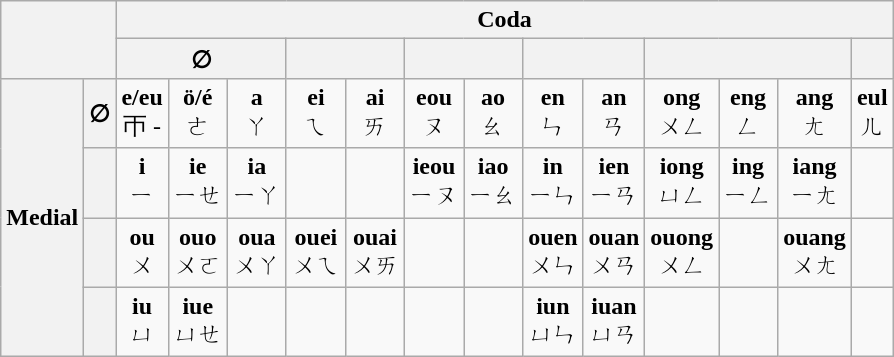<table class="wikitable" style="text-align:center;">
<tr>
<th colspan=2 rowspan=2></th>
<th colspan=13>Coda</th>
</tr>
<tr>
<th colspan=3>∅</th>
<th colspan=2></th>
<th colspan=2></th>
<th colspan=2></th>
<th colspan=3></th>
<th></th>
</tr>
<tr>
<th rowspan=4>Medial</th>
<th>∅</th>
<td><strong>e/eu</strong> <br>ㄭ -</td>
<td><strong>ö/é</strong> <br>ㄜ </td>
<td><strong>a</strong> <br>ㄚ </td>
<td><strong>ei</strong> <br>ㄟ </td>
<td><strong>ai</strong> <br>ㄞ </td>
<td><strong>eou</strong> <br>ㄡ </td>
<td><strong>ao</strong> <br>ㄠ </td>
<td><strong>en</strong> <br>ㄣ </td>
<td><strong>an</strong> <br>ㄢ </td>
<td><strong>ong</strong> <br>ㄨㄥ </td>
<td><strong>eng</strong> <br>ㄥ </td>
<td><strong>ang</strong> <br>ㄤ </td>
<td><strong>eul</strong> <br>ㄦ </td>
</tr>
<tr>
<th></th>
<td><strong>i</strong> <br>ㄧ </td>
<td><strong>ie</strong> <br>ㄧㄝ </td>
<td><strong>ia</strong> <br>ㄧㄚ </td>
<td></td>
<td></td>
<td><strong>ieou</strong> <br>ㄧㄡ </td>
<td><strong>iao</strong> <br>ㄧㄠ </td>
<td><strong>in</strong> <br>ㄧㄣ </td>
<td><strong>ien</strong> <br>ㄧㄢ </td>
<td><strong>iong</strong> <br>ㄩㄥ </td>
<td><strong>ing</strong> <br>ㄧㄥ </td>
<td><strong>iang</strong> <br>ㄧㄤ </td>
<td></td>
</tr>
<tr>
<th></th>
<td><strong>ou</strong> <br>ㄨ </td>
<td><strong>ouo</strong> <br>ㄨㄛ </td>
<td><strong>oua</strong> <br>ㄨㄚ </td>
<td><strong>ouei</strong> <br>ㄨㄟ </td>
<td><strong>ouai</strong> <br>ㄨㄞ </td>
<td></td>
<td></td>
<td><strong>ouen</strong> <br>ㄨㄣ </td>
<td><strong>ouan</strong> <br>ㄨㄢ </td>
<td><strong>ouong</strong> <br>ㄨㄥ </td>
<td></td>
<td><strong>ouang</strong> <br>ㄨㄤ </td>
<td></td>
</tr>
<tr>
<th></th>
<td><strong>iu</strong> <br>ㄩ </td>
<td><strong>iue</strong> <br>ㄩㄝ </td>
<td></td>
<td></td>
<td></td>
<td></td>
<td></td>
<td><strong>iun</strong> <br>ㄩㄣ </td>
<td><strong>iuan</strong> <br>ㄩㄢ </td>
<td></td>
<td></td>
<td></td>
<td></td>
</tr>
</table>
